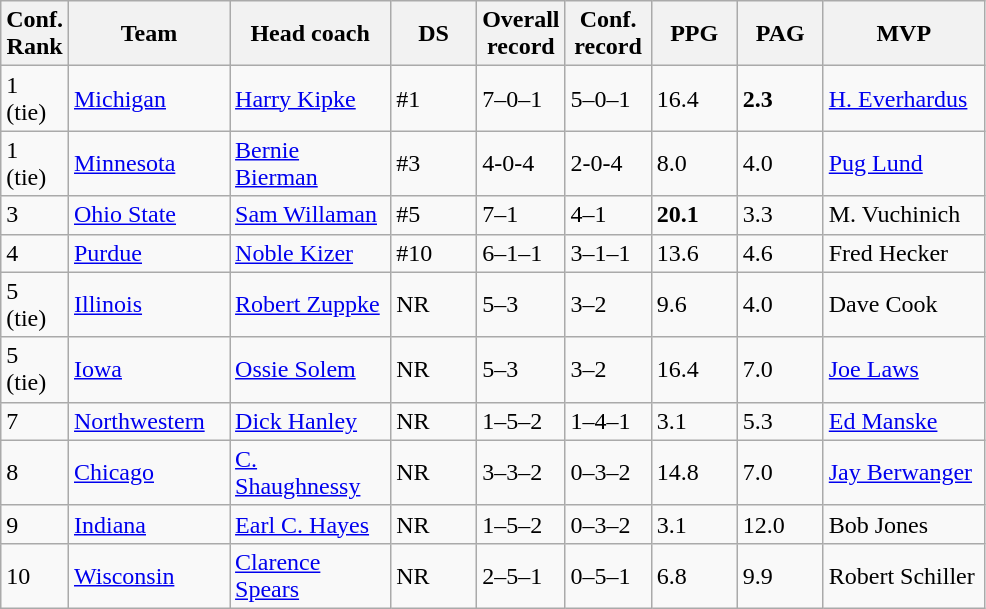<table class="sortable wikitable">
<tr>
<th width="25">Conf. Rank</th>
<th width="100">Team</th>
<th width="100">Head coach</th>
<th width="50">DS</th>
<th width="50">Overall record</th>
<th width="50">Conf. record</th>
<th width="50">PPG</th>
<th width="50">PAG</th>
<th width="100">MVP</th>
</tr>
<tr align="left" bgcolor="">
<td>1 (tie)</td>
<td><a href='#'>Michigan</a></td>
<td><a href='#'>Harry Kipke</a></td>
<td>#1</td>
<td>7–0–1</td>
<td>5–0–1</td>
<td>16.4</td>
<td><strong>2.3</strong></td>
<td><a href='#'>H. Everhardus</a></td>
</tr>
<tr align="left" bgcolor="">
<td>1 (tie)</td>
<td><a href='#'>Minnesota</a></td>
<td><a href='#'>Bernie Bierman</a></td>
<td>#3</td>
<td>4-0-4</td>
<td>2-0-4</td>
<td>8.0</td>
<td>4.0</td>
<td><a href='#'>Pug Lund</a></td>
</tr>
<tr align="left" bgcolor="">
<td>3</td>
<td><a href='#'>Ohio State</a></td>
<td><a href='#'>Sam Willaman</a></td>
<td>#5</td>
<td>7–1</td>
<td>4–1</td>
<td><strong>20.1</strong></td>
<td>3.3</td>
<td>M. Vuchinich</td>
</tr>
<tr align="left" bgcolor="">
<td>4</td>
<td><a href='#'>Purdue</a></td>
<td><a href='#'>Noble Kizer</a></td>
<td>#10</td>
<td>6–1–1</td>
<td>3–1–1</td>
<td>13.6</td>
<td>4.6</td>
<td>Fred Hecker</td>
</tr>
<tr align="left" bgcolor="">
<td>5 (tie)</td>
<td><a href='#'>Illinois</a></td>
<td><a href='#'>Robert Zuppke</a></td>
<td>NR</td>
<td>5–3</td>
<td>3–2</td>
<td>9.6</td>
<td>4.0</td>
<td>Dave Cook</td>
</tr>
<tr align="left" bgcolor="">
<td>5 (tie)</td>
<td><a href='#'>Iowa</a></td>
<td><a href='#'>Ossie Solem</a></td>
<td>NR</td>
<td>5–3</td>
<td>3–2</td>
<td>16.4</td>
<td>7.0</td>
<td><a href='#'>Joe Laws</a></td>
</tr>
<tr align="left" bgcolor="">
<td>7</td>
<td><a href='#'>Northwestern</a></td>
<td><a href='#'>Dick Hanley</a></td>
<td>NR</td>
<td>1–5–2</td>
<td>1–4–1</td>
<td>3.1</td>
<td>5.3</td>
<td><a href='#'>Ed Manske</a></td>
</tr>
<tr align="left" bgcolor="">
<td>8</td>
<td><a href='#'>Chicago</a></td>
<td><a href='#'>C. Shaughnessy</a></td>
<td>NR</td>
<td>3–3–2</td>
<td>0–3–2</td>
<td>14.8</td>
<td>7.0</td>
<td><a href='#'>Jay Berwanger</a></td>
</tr>
<tr align="left" bgcolor="">
<td>9</td>
<td><a href='#'>Indiana</a></td>
<td><a href='#'>Earl C. Hayes</a></td>
<td>NR</td>
<td>1–5–2</td>
<td>0–3–2</td>
<td>3.1</td>
<td>12.0</td>
<td>Bob Jones</td>
</tr>
<tr align="left" bgcolor="">
<td>10</td>
<td><a href='#'>Wisconsin</a></td>
<td><a href='#'>Clarence Spears</a></td>
<td>NR</td>
<td>2–5–1</td>
<td>0–5–1</td>
<td>6.8</td>
<td>9.9</td>
<td>Robert Schiller</td>
</tr>
</table>
